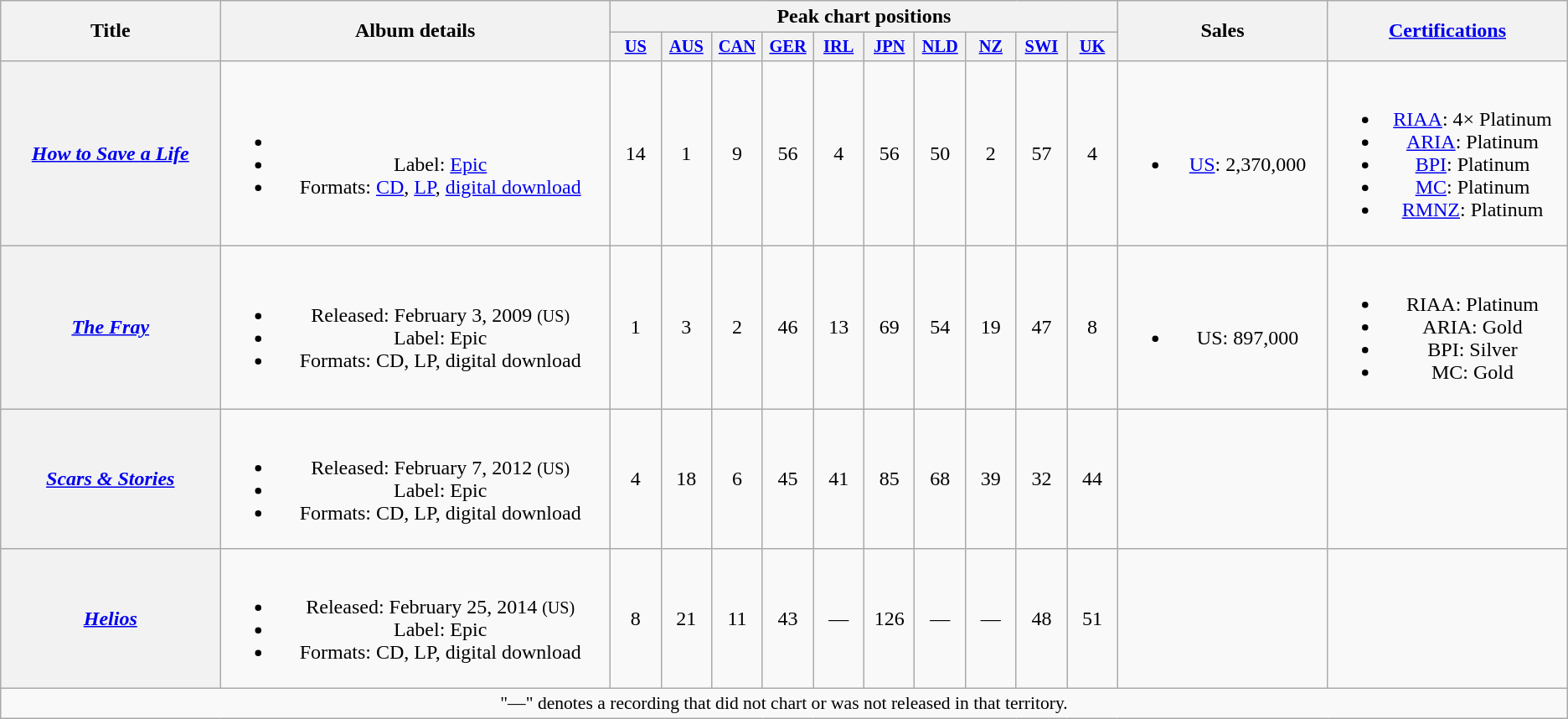<table class="wikitable plainrowheaders" style="text-align:center;" border="1">
<tr>
<th scope="col" rowspan="2" style="width:10.5em;">Title</th>
<th scope="col" rowspan="2" style="width:19em;">Album details</th>
<th scope="col" colspan="10">Peak chart positions</th>
<th scope="col" rowspan="2" style="width:10em;">Sales</th>
<th scope="col" rowspan="2" style="width:11.5em;"><a href='#'>Certifications</a></th>
</tr>
<tr>
<th scope="col" style="width:2.5em;font-size:85%;"><a href='#'>US</a><br></th>
<th scope="col" style="width:2.5em;font-size:85%;"><a href='#'>AUS</a><br></th>
<th scope="col" style="width:2.5em;font-size:85%;"><a href='#'>CAN</a><br></th>
<th scope="col" style="width:2.5em;font-size:85%;"><a href='#'>GER</a><br></th>
<th scope="col" style="width:2.5em;font-size:85%;"><a href='#'>IRL</a><br></th>
<th scope="col" style="width:2.5em;font-size:85%;"><a href='#'>JPN</a><br></th>
<th scope="col" style="width:2.5em;font-size:85%;"><a href='#'>NLD</a><br></th>
<th scope="col" style="width:2.5em;font-size:85%;"><a href='#'>NZ</a><br></th>
<th scope="col" style="width:2.5em;font-size:85%;"><a href='#'>SWI</a><br></th>
<th scope="col" style="width:2.5em;font-size:85%;"><a href='#'>UK</a><br></th>
</tr>
<tr>
<th scope="row"><em><a href='#'>How to Save a Life</a></em></th>
<td><br><ul><li></li><li>Label: <a href='#'>Epic</a></li><li>Formats: <a href='#'>CD</a>, <a href='#'>LP</a>, <a href='#'>digital download</a></li></ul></td>
<td>14</td>
<td>1</td>
<td>9</td>
<td>56</td>
<td>4</td>
<td>56</td>
<td>50</td>
<td>2</td>
<td>57</td>
<td>4</td>
<td><br><ul><li><a href='#'>US</a>: 2,370,000</li></ul></td>
<td><br><ul><li><a href='#'>RIAA</a>: 4× Platinum</li><li><a href='#'>ARIA</a>: Platinum</li><li><a href='#'>BPI</a>: Platinum</li><li><a href='#'>MC</a>: Platinum</li><li><a href='#'>RMNZ</a>: Platinum</li></ul></td>
</tr>
<tr>
<th scope="row"><em><a href='#'>The Fray</a></em></th>
<td><br><ul><li>Released: February 3, 2009 <small>(US)</small></li><li>Label: Epic</li><li>Formats: CD, LP, digital download</li></ul></td>
<td>1</td>
<td>3</td>
<td>2</td>
<td>46</td>
<td>13</td>
<td>69</td>
<td>54</td>
<td>19</td>
<td>47</td>
<td>8</td>
<td><br><ul><li>US: 897,000</li></ul></td>
<td><br><ul><li>RIAA: Platinum</li><li>ARIA: Gold</li><li>BPI: Silver</li><li>MC: Gold</li></ul></td>
</tr>
<tr>
<th scope="row"><em><a href='#'>Scars & Stories</a></em></th>
<td><br><ul><li>Released: February 7, 2012 <small>(US)</small></li><li>Label: Epic</li><li>Formats: CD, LP, digital download</li></ul></td>
<td>4</td>
<td>18</td>
<td>6</td>
<td>45</td>
<td>41</td>
<td>85</td>
<td>68</td>
<td>39</td>
<td>32</td>
<td>44</td>
<td></td>
<td></td>
</tr>
<tr>
<th scope="row"><em><a href='#'>Helios</a></em></th>
<td><br><ul><li>Released: February 25, 2014 <small>(US)</small></li><li>Label: Epic</li><li>Formats: CD, LP, digital download</li></ul></td>
<td>8</td>
<td>21</td>
<td>11</td>
<td>43</td>
<td>—</td>
<td>126</td>
<td>—</td>
<td>—</td>
<td>48</td>
<td>51</td>
<td></td>
<td></td>
</tr>
<tr>
<td colspan="15" style="font-size:90%">"—" denotes a recording that did not chart or was not released in that territory.</td>
</tr>
</table>
